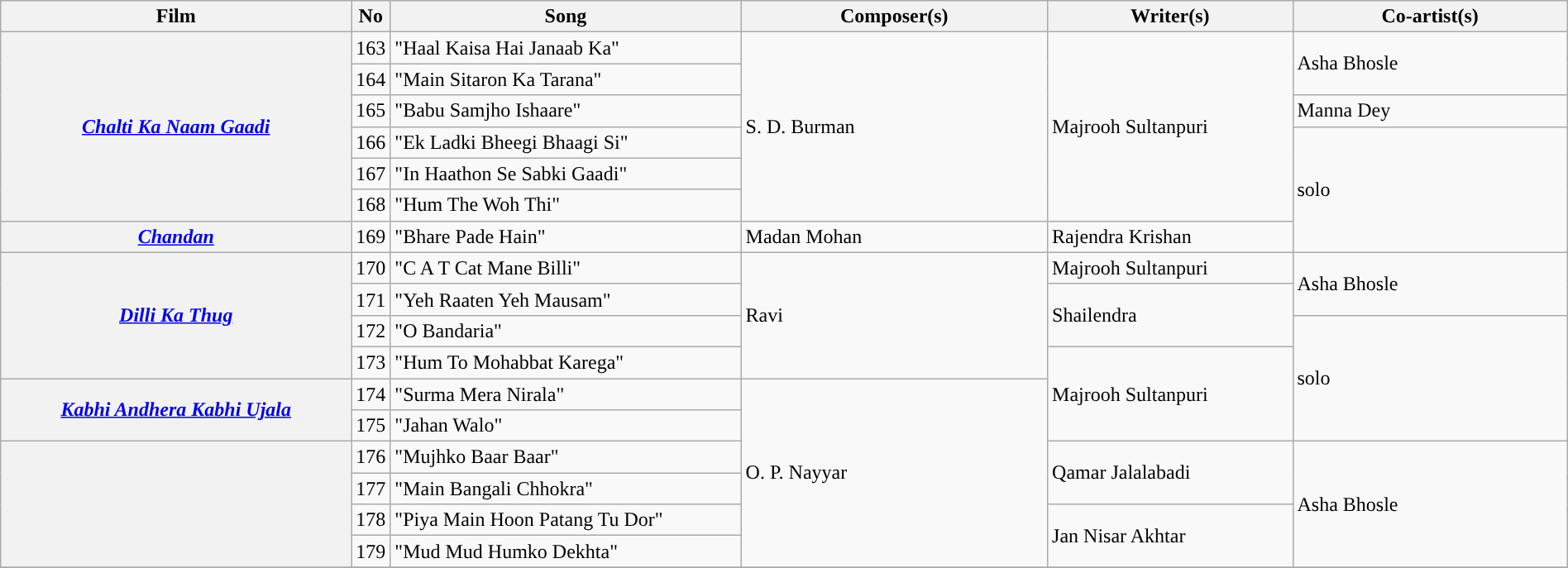<table class="wikitable plainrowheaders" width="100%" textcolor:#000;">
<tr style="background:#b0e0e66;">
<th scope="col" width=23%><strong>Film</strong></th>
<th><strong>No</strong></th>
<th scope="col" width=23%><strong>Song</strong></th>
<th scope="col" width=20%><strong>Composer(s)</strong></th>
<th scope="col" width=16%><strong>Writer(s)</strong></th>
<th scope="col" width=18%><strong>Co-artist(s)</strong></th>
</tr>
<tr>
<th rowspan=6><em><a href='#'>Chalti Ka Naam Gaadi</a></em></th>
<td>163</td>
<td>"Haal Kaisa Hai Janaab Ka"</td>
<td rowspan=6>S. D. Burman</td>
<td rowspan=6>Majrooh Sultanpuri</td>
<td rowspan=2>Asha Bhosle</td>
</tr>
<tr>
<td>164</td>
<td>"Main Sitaron Ka Tarana"</td>
</tr>
<tr>
<td>165</td>
<td>"Babu Samjho Ishaare"</td>
<td>Manna Dey</td>
</tr>
<tr>
<td>166</td>
<td>"Ek Ladki Bheegi Bhaagi Si"</td>
<td rowspan=4>solo</td>
</tr>
<tr>
<td>167</td>
<td>"In Haathon Se Sabki Gaadi"</td>
</tr>
<tr>
<td>168</td>
<td>"Hum The Woh Thi"</td>
</tr>
<tr>
<th><em><a href='#'>Chandan</a></em></th>
<td>169</td>
<td>"Bhare Pade Hain"</td>
<td>Madan Mohan</td>
<td>Rajendra Krishan</td>
</tr>
<tr>
<th rowspan=4><em><a href='#'>Dilli Ka Thug</a></em></th>
<td>170</td>
<td>"C A T Cat Mane Billi"</td>
<td rowspan=4>Ravi</td>
<td>Majrooh Sultanpuri</td>
<td rowspan=2>Asha Bhosle</td>
</tr>
<tr>
<td>171</td>
<td>"Yeh Raaten Yeh Mausam"</td>
<td rowspan=2>Shailendra</td>
</tr>
<tr>
<td>172</td>
<td>"O Bandaria"</td>
<td rowspan=4>solo</td>
</tr>
<tr>
<td>173</td>
<td>"Hum To Mohabbat Karega"</td>
<td rowspan=3>Majrooh Sultanpuri</td>
</tr>
<tr>
<th rowspan=2><em><a href='#'>Kabhi Andhera Kabhi Ujala</a></em></th>
<td>174</td>
<td>"Surma Mera Nirala"</td>
<td rowspan=6>O. P. Nayyar</td>
</tr>
<tr>
<td>175</td>
<td>"Jahan Walo"</td>
</tr>
<tr>
<th rowspan=4><em></em></th>
<td>176</td>
<td>"Mujhko Baar Baar"</td>
<td rowspan=2>Qamar Jalalabadi</td>
<td rowspan=4>Asha Bhosle</td>
</tr>
<tr>
<td>177</td>
<td>"Main Bangali Chhokra"</td>
</tr>
<tr>
<td>178</td>
<td>"Piya Main Hoon Patang Tu Dor"</td>
<td rowspan=2>Jan Nisar Akhtar</td>
</tr>
<tr>
<td>179</td>
<td>"Mud Mud Humko Dekhta"</td>
</tr>
<tr>
</tr>
</table>
